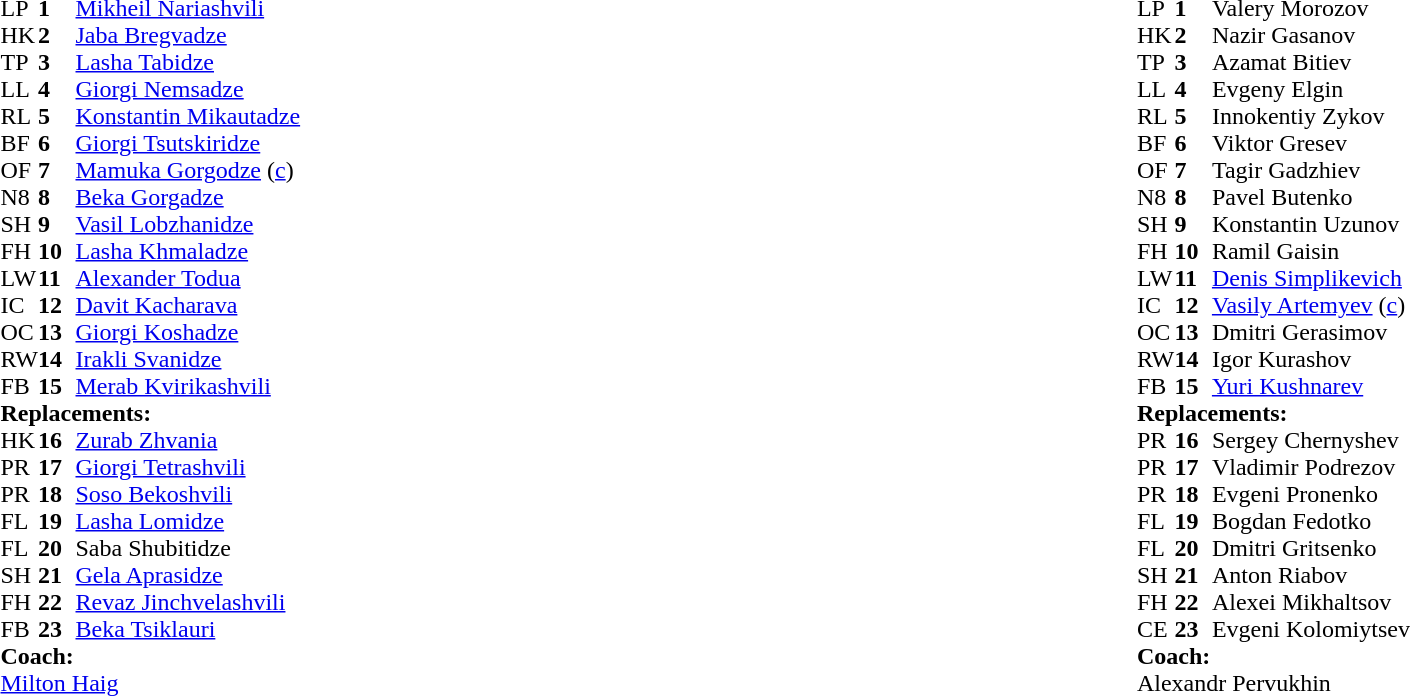<table style="width:100%">
<tr>
<td style="vertical-align:top;width:50%"><br><table cellspacing="0" cellpadding="0">
<tr>
<th width="25"></th>
<th width="25"></th>
</tr>
<tr>
<td>LP</td>
<td><strong>1</strong></td>
<td><a href='#'>Mikheil Nariashvili</a></td>
<td></td>
<td></td>
</tr>
<tr>
<td>HK</td>
<td><strong>2</strong></td>
<td><a href='#'>Jaba Bregvadze</a></td>
<td></td>
<td></td>
</tr>
<tr>
<td>TP</td>
<td><strong>3</strong></td>
<td><a href='#'>Lasha Tabidze</a></td>
<td></td>
<td></td>
</tr>
<tr>
<td>LL</td>
<td><strong>4</strong></td>
<td><a href='#'>Giorgi Nemsadze</a></td>
</tr>
<tr>
<td>RL</td>
<td><strong>5</strong></td>
<td><a href='#'>Konstantin Mikautadze</a></td>
<td></td>
<td></td>
</tr>
<tr>
<td>BF</td>
<td><strong>6</strong></td>
<td><a href='#'>Giorgi Tsutskiridze</a></td>
<td></td>
<td></td>
</tr>
<tr>
<td>OF</td>
<td><strong>7</strong></td>
<td><a href='#'>Mamuka Gorgodze</a> (<a href='#'>c</a>)</td>
</tr>
<tr>
<td>N8</td>
<td><strong>8</strong></td>
<td><a href='#'>Beka Gorgadze</a></td>
</tr>
<tr>
<td>SH</td>
<td><strong>9</strong></td>
<td><a href='#'>Vasil Lobzhanidze</a></td>
<td></td>
<td></td>
</tr>
<tr>
<td>FH</td>
<td><strong>10</strong></td>
<td><a href='#'>Lasha Khmaladze</a></td>
</tr>
<tr>
<td>LW</td>
<td><strong>11</strong></td>
<td><a href='#'>Alexander Todua</a></td>
</tr>
<tr>
<td>IC</td>
<td><strong>12</strong></td>
<td><a href='#'>Davit Kacharava</a></td>
</tr>
<tr>
<td>OC</td>
<td><strong>13</strong></td>
<td><a href='#'>Giorgi Koshadze</a></td>
</tr>
<tr>
<td>RW</td>
<td><strong>14</strong></td>
<td><a href='#'>Irakli Svanidze</a></td>
</tr>
<tr>
<td>FB</td>
<td><strong>15</strong></td>
<td><a href='#'>Merab Kvirikashvili</a></td>
</tr>
<tr>
<td colspan=3><strong>Replacements:</strong></td>
</tr>
<tr>
<td>HK</td>
<td><strong>16</strong></td>
<td><a href='#'>Zurab Zhvania</a></td>
<td></td>
<td></td>
</tr>
<tr>
<td>PR</td>
<td><strong>17</strong></td>
<td><a href='#'>Giorgi Tetrashvili</a></td>
<td></td>
<td></td>
</tr>
<tr>
<td>PR</td>
<td><strong>18</strong></td>
<td><a href='#'>Soso Bekoshvili</a></td>
<td></td>
<td></td>
</tr>
<tr>
<td>FL</td>
<td><strong>19</strong></td>
<td><a href='#'>Lasha Lomidze</a></td>
<td></td>
<td></td>
</tr>
<tr>
<td>FL</td>
<td><strong>20</strong></td>
<td>Saba Shubitidze</td>
<td></td>
<td></td>
</tr>
<tr>
<td>SH</td>
<td><strong>21</strong></td>
<td><a href='#'>Gela Aprasidze</a></td>
<td></td>
<td></td>
</tr>
<tr>
<td>FH</td>
<td><strong>22</strong></td>
<td><a href='#'>Revaz Jinchvelashvili</a></td>
</tr>
<tr>
<td>FB</td>
<td><strong>23</strong></td>
<td><a href='#'>Beka Tsiklauri</a></td>
</tr>
<tr>
<td colspan=3><strong>Coach:</strong></td>
</tr>
<tr>
<td colspan="4"><a href='#'>Milton Haig</a></td>
</tr>
</table>
</td>
<td style="vertical-align:top"></td>
<td style="vertical-align:top;width:40%"><br><table cellspacing="0" cellpadding="0">
<tr>
<th width="25"></th>
<th width="25"></th>
</tr>
<tr>
<td>LP</td>
<td><strong>1</strong></td>
<td>Valery Morozov</td>
<td></td>
<td></td>
<td></td>
</tr>
<tr>
<td>HK</td>
<td><strong>2</strong></td>
<td>Nazir Gasanov</td>
<td></td>
<td></td>
</tr>
<tr>
<td>TP</td>
<td><strong>3</strong></td>
<td>Azamat Bitiev</td>
</tr>
<tr>
<td>LL</td>
<td><strong>4</strong></td>
<td>Evgeny Elgin</td>
</tr>
<tr>
<td>RL</td>
<td><strong>5</strong></td>
<td>Innokentiy Zykov</td>
<td></td>
<td></td>
</tr>
<tr>
<td>BF</td>
<td><strong>6</strong></td>
<td>Viktor Gresev</td>
</tr>
<tr>
<td>OF</td>
<td><strong>7</strong></td>
<td>Tagir Gadzhiev</td>
<td></td>
<td></td>
<td></td>
</tr>
<tr>
<td>N8</td>
<td><strong>8</strong></td>
<td>Pavel Butenko</td>
</tr>
<tr>
<td>SH</td>
<td><strong>9</strong></td>
<td>Konstantin Uzunov</td>
</tr>
<tr>
<td>FH</td>
<td><strong>10</strong></td>
<td>Ramil Gaisin</td>
</tr>
<tr>
<td>LW</td>
<td><strong>11</strong></td>
<td><a href='#'>Denis Simplikevich</a></td>
</tr>
<tr>
<td>IC</td>
<td><strong>12</strong></td>
<td><a href='#'>Vasily Artemyev</a> (<a href='#'>c</a>)</td>
</tr>
<tr>
<td>OC</td>
<td><strong>13</strong></td>
<td>Dmitri Gerasimov</td>
<td></td>
<td></td>
</tr>
<tr>
<td>RW</td>
<td><strong>14</strong></td>
<td>Igor Kurashov</td>
<td></td>
<td></td>
</tr>
<tr>
<td>FB</td>
<td><strong>15</strong></td>
<td><a href='#'>Yuri Kushnarev</a></td>
</tr>
<tr>
<td colspan=3><strong>Replacements:</strong></td>
</tr>
<tr>
<td>PR</td>
<td><strong>16</strong></td>
<td>Sergey Chernyshev</td>
<td></td>
<td></td>
</tr>
<tr>
<td>PR</td>
<td><strong>17</strong></td>
<td>Vladimir Podrezov</td>
</tr>
<tr>
<td>PR</td>
<td><strong>18</strong></td>
<td>Evgeni Pronenko</td>
<td></td>
<td></td>
</tr>
<tr>
<td>FL</td>
<td><strong>19</strong></td>
<td>Bogdan Fedotko</td>
<td></td>
<td></td>
</tr>
<tr>
<td>FL</td>
<td><strong>20</strong></td>
<td>Dmitri Gritsenko</td>
<td></td>
<td></td>
</tr>
<tr>
<td>SH</td>
<td><strong>21</strong></td>
<td>Anton Riabov</td>
</tr>
<tr>
<td>FH</td>
<td><strong>22</strong></td>
<td>Alexei Mikhaltsov</td>
<td></td>
<td></td>
</tr>
<tr>
<td>CE</td>
<td><strong>23</strong></td>
<td>Evgeni Kolomiytsev</td>
</tr>
<tr>
<td colspan=3><strong>Coach:</strong></td>
</tr>
<tr>
<td colspan="4">Alexandr Pervukhin</td>
</tr>
</table>
</td>
</tr>
</table>
